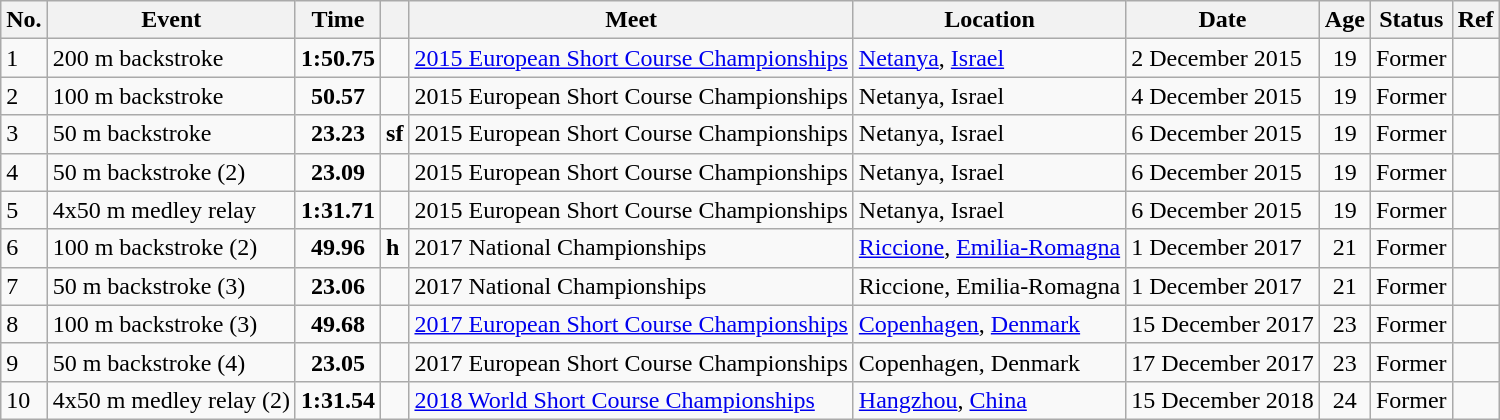<table class="wikitable sortable">
<tr>
<th>No.</th>
<th>Event</th>
<th>Time</th>
<th></th>
<th>Meet</th>
<th>Location</th>
<th>Date</th>
<th>Age</th>
<th>Status</th>
<th>Ref</th>
</tr>
<tr>
<td>1</td>
<td>200 m backstroke</td>
<td style="text-align:center;"><strong>1:50.75</strong></td>
<td></td>
<td><a href='#'>2015 European Short Course Championships</a></td>
<td><a href='#'>Netanya</a>, <a href='#'>Israel</a></td>
<td>2 December 2015</td>
<td style="text-align:center;">19</td>
<td style="text-align:center;">Former</td>
<td style="text-align:center;"></td>
</tr>
<tr>
<td>2</td>
<td>100 m backstroke</td>
<td style="text-align:center;"><strong>50.57</strong></td>
<td></td>
<td>2015 European Short Course Championships</td>
<td>Netanya, Israel</td>
<td>4 December 2015</td>
<td style="text-align:center;">19</td>
<td style="text-align:center;">Former</td>
<td style="text-align:center;"></td>
</tr>
<tr>
<td>3</td>
<td>50 m backstroke</td>
<td style="text-align:center;"><strong>23.23</strong></td>
<td><strong>sf</strong></td>
<td>2015 European Short Course Championships</td>
<td>Netanya, Israel</td>
<td>6 December 2015</td>
<td style="text-align:center;">19</td>
<td style="text-align:center;">Former</td>
<td style="text-align:center;"></td>
</tr>
<tr>
<td>4</td>
<td>50 m backstroke (2)</td>
<td style="text-align:center;"><strong>23.09</strong></td>
<td></td>
<td>2015 European Short Course Championships</td>
<td>Netanya, Israel</td>
<td>6 December 2015</td>
<td style="text-align:center;">19</td>
<td style="text-align:center;">Former</td>
<td style="text-align:center;"></td>
</tr>
<tr>
<td>5</td>
<td>4x50 m medley relay</td>
<td style="text-align:center;"><strong>1:31.71</strong></td>
<td></td>
<td>2015 European Short Course Championships</td>
<td>Netanya, Israel</td>
<td>6 December 2015</td>
<td style="text-align:center;">19</td>
<td style="text-align:center;">Former</td>
<td style="text-align:center;"></td>
</tr>
<tr>
<td>6</td>
<td>100 m backstroke (2)</td>
<td style="text-align:center;"><strong>49.96</strong></td>
<td><strong>h</strong></td>
<td>2017 National Championships</td>
<td><a href='#'>Riccione</a>, <a href='#'>Emilia-Romagna</a></td>
<td>1 December 2017</td>
<td style="text-align:center;">21</td>
<td style="text-align:center;">Former</td>
<td style="text-align:center;"></td>
</tr>
<tr>
<td>7</td>
<td>50 m backstroke (3)</td>
<td style="text-align:center;"><strong>23.06</strong></td>
<td></td>
<td>2017 National Championships</td>
<td>Riccione, Emilia-Romagna</td>
<td>1 December 2017</td>
<td style="text-align:center;">21</td>
<td style="text-align:center;">Former</td>
<td style="text-align:center;"></td>
</tr>
<tr>
<td>8</td>
<td>100 m backstroke (3)</td>
<td style="text-align:center;"><strong>49.68</strong></td>
<td></td>
<td><a href='#'>2017 European Short Course Championships</a></td>
<td><a href='#'>Copenhagen</a>, <a href='#'>Denmark</a></td>
<td>15 December 2017</td>
<td style="text-align:center;">23</td>
<td style="text-align:center;">Former</td>
<td style="text-align:center;"></td>
</tr>
<tr>
<td>9</td>
<td>50 m backstroke (4)</td>
<td style="text-align:center;"><strong>23.05</strong></td>
<td></td>
<td>2017 European Short Course Championships</td>
<td>Copenhagen, Denmark</td>
<td>17 December 2017</td>
<td style="text-align:center;">23</td>
<td style="text-align:center;">Former</td>
<td style="text-align:center;"></td>
</tr>
<tr>
<td>10</td>
<td>4x50 m medley relay (2)</td>
<td style="text-align:center;"><strong>1:31.54</strong></td>
<td></td>
<td><a href='#'>2018 World Short Course Championships</a></td>
<td><a href='#'>Hangzhou</a>, <a href='#'>China</a></td>
<td>15 December 2018</td>
<td style="text-align:center;">24</td>
<td style="text-align:center;">Former</td>
<td style="text-align:center;"></td>
</tr>
</table>
